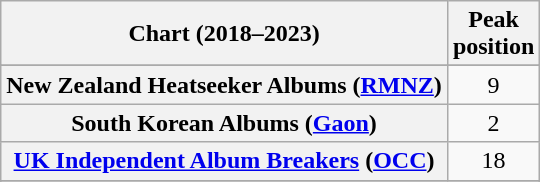<table class="wikitable sortable plainrowheaders" style="text-align:center">
<tr>
<th scope="col">Chart (2018–2023)</th>
<th scope="col">Peak<br> position</th>
</tr>
<tr>
</tr>
<tr>
</tr>
<tr>
<th scope="row">New Zealand Heatseeker Albums (<a href='#'>RMNZ</a>)</th>
<td>9</td>
</tr>
<tr>
<th scope="row">South Korean Albums (<a href='#'>Gaon</a>)</th>
<td>2</td>
</tr>
<tr>
<th scope="row"><a href='#'>UK Independent Album Breakers</a> (<a href='#'>OCC</a>)</th>
<td>18</td>
</tr>
<tr>
</tr>
<tr>
</tr>
<tr>
</tr>
</table>
